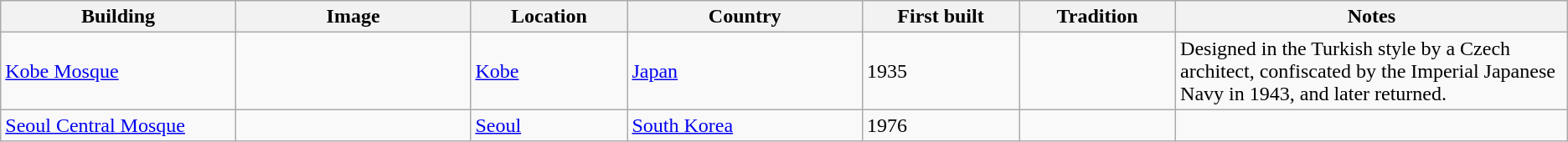<table class="wikitable sortable">
<tr>
<th style="width:15%">Building</th>
<th class="unsortable"; style="width:15%">Image</th>
<th style="width:10%">Location</th>
<th style="width:15%">Country</th>
<th style="width:10%">First built</th>
<th style="width:10%">Tradition</th>
<th class="unsortable"; style="width:25%">Notes</th>
</tr>
<tr>
<td><a href='#'>Kobe Mosque</a></td>
<td></td>
<td><a href='#'>Kobe</a></td>
<td><a href='#'>Japan</a></td>
<td>1935</td>
<td></td>
<td>Designed in the Turkish style by a Czech architect, confiscated by the Imperial Japanese Navy in 1943, and later returned.</td>
</tr>
<tr>
<td><a href='#'>Seoul Central Mosque</a></td>
<td></td>
<td><a href='#'>Seoul</a></td>
<td><a href='#'>South Korea</a></td>
<td>1976</td>
<td></td>
<td></td>
</tr>
</table>
